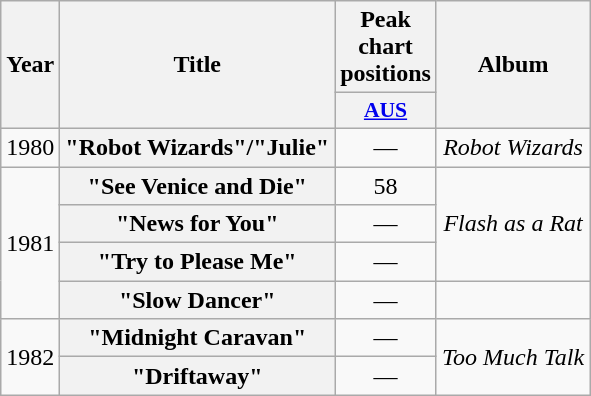<table class="wikitable plainrowheaders" style="text-align:center;" border="1">
<tr>
<th scope="col" rowspan="2">Year</th>
<th scope="col" rowspan="2">Title</th>
<th scope="col" colspan="1">Peak chart<br>positions</th>
<th scope="col" rowspan="2">Album</th>
</tr>
<tr>
<th scope="col" style="width:3em;font-size:90%;"><a href='#'>AUS</a><br></th>
</tr>
<tr>
<td>1980</td>
<th scope="row">"Robot Wizards"/"Julie"</th>
<td>—</td>
<td><em>Robot Wizards</em></td>
</tr>
<tr>
<td rowspan="4">1981</td>
<th scope="row">"See Venice and Die"</th>
<td>58</td>
<td rowspan="3"><em>Flash as a Rat</em></td>
</tr>
<tr>
<th scope="row">"News for You"</th>
<td>—</td>
</tr>
<tr>
<th scope="row">"Try to Please Me"</th>
<td>—</td>
</tr>
<tr>
<th scope="row">"Slow Dancer"</th>
<td>—</td>
<td></td>
</tr>
<tr>
<td rowspan="2">1982</td>
<th scope="row">"Midnight Caravan"</th>
<td>—</td>
<td rowspan="2"><em>Too Much Talk</em></td>
</tr>
<tr>
<th scope="row">"Driftaway"</th>
<td>—</td>
</tr>
</table>
